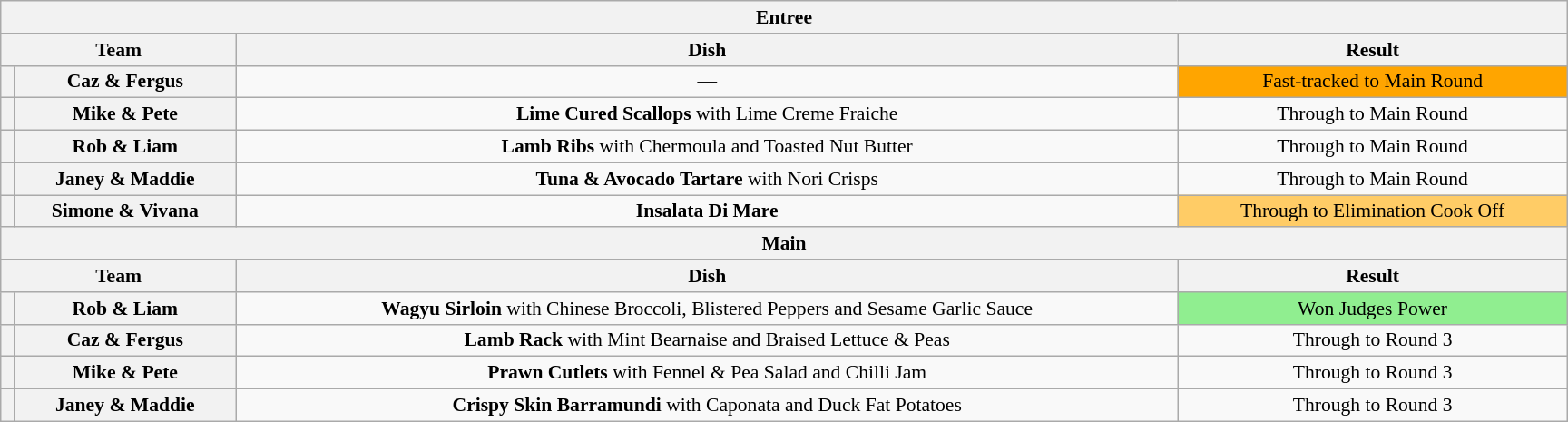<table class="wikitable plainrowheaders" style="margin:1em auto; text-align:center; font-size:90%; width:80em;">
<tr>
<th colspan="6" >Entree</th>
</tr>
<tr>
<th colspan="2">Team</th>
<th>Dish</th>
<th>Result</th>
</tr>
<tr>
<th></th>
<th>Caz & Fergus</th>
<td>—</td>
<td style="background:orange">Fast-tracked to Main Round</td>
</tr>
<tr>
<th></th>
<th>Mike & Pete</th>
<td><strong>Lime Cured Scallops</strong> with Lime Creme Fraiche</td>
<td>Through to Main Round</td>
</tr>
<tr>
<th></th>
<th>Rob & Liam</th>
<td><strong>Lamb Ribs</strong> with Chermoula and Toasted Nut Butter</td>
<td>Through to Main Round</td>
</tr>
<tr>
<th></th>
<th>Janey & Maddie</th>
<td><strong>Tuna & Avocado Tartare</strong> with Nori Crisps</td>
<td>Through to Main Round</td>
</tr>
<tr>
<th></th>
<th>Simone & Vivana</th>
<td><strong>Insalata Di Mare</strong></td>
<td style="background:#FFCC66">Through to Elimination Cook Off</td>
</tr>
<tr>
<th colspan="6" >Main</th>
</tr>
<tr>
<th colspan="2">Team</th>
<th>Dish</th>
<th>Result</th>
</tr>
<tr>
<th></th>
<th>Rob & Liam</th>
<td><strong>Wagyu Sirloin</strong> with Chinese Broccoli, Blistered Peppers and Sesame Garlic Sauce</td>
<td style="background:lightgreen">Won Judges Power</td>
</tr>
<tr>
<th></th>
<th>Caz & Fergus</th>
<td><strong>Lamb Rack</strong> with Mint Bearnaise and Braised Lettuce & Peas</td>
<td>Through to Round 3</td>
</tr>
<tr>
<th></th>
<th>Mike & Pete</th>
<td><strong>Prawn Cutlets</strong> with Fennel & Pea Salad and Chilli Jam</td>
<td>Through to Round 3</td>
</tr>
<tr>
<th></th>
<th>Janey & Maddie</th>
<td><strong>Crispy Skin Barramundi</strong> with Caponata and Duck Fat Potatoes</td>
<td>Through to Round 3</td>
</tr>
</table>
